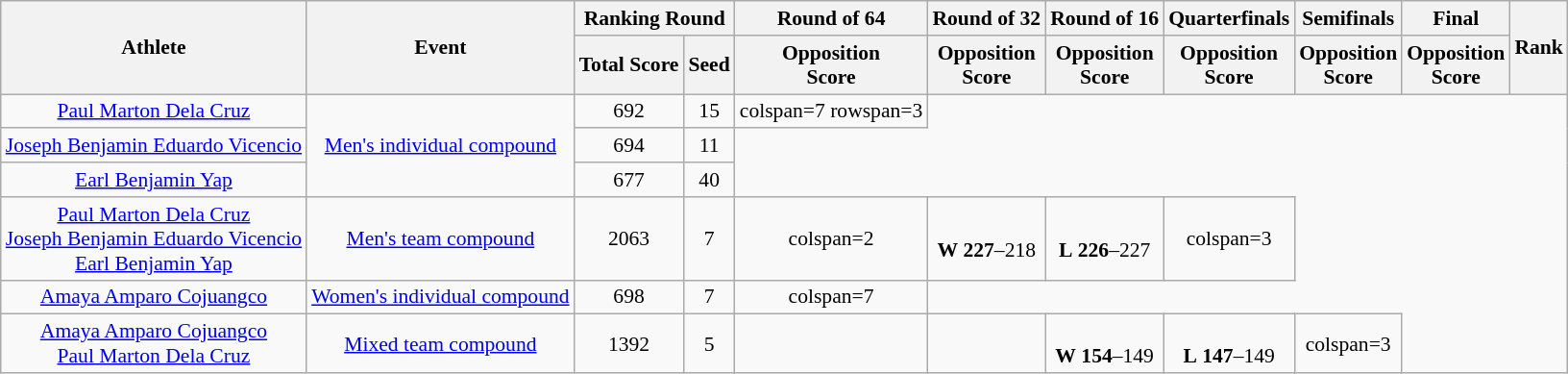<table class="wikitable" style="font-size:90%; text-align:center">
<tr>
<th rowspan="2">Athlete</th>
<th rowspan="2">Event</th>
<th colspan="2">Ranking Round</th>
<th>Round of 64</th>
<th>Round of 32</th>
<th>Round of 16</th>
<th>Quarterfinals</th>
<th>Semifinals</th>
<th>Final</th>
<th rowspan=2>Rank</th>
</tr>
<tr>
<th>Total Score</th>
<th>Seed</th>
<th>Opposition<br>Score</th>
<th>Opposition<br>Score</th>
<th>Opposition<br>Score</th>
<th>Opposition<br>Score</th>
<th>Opposition<br>Score</th>
<th>Opposition<br>Score</th>
</tr>
<tr>
<td align=center><a href='#'>Paul Marton Dela Cruz</a></td>
<td rowspan=3 align=center><a href='#'>Men's individual compound</a></td>
<td align=center>692</td>
<td align=center>15</td>
<td>colspan=7 rowspan=3 </td>
</tr>
<tr>
<td align=center><a href='#'>Joseph Benjamin Eduardo Vicencio</a></td>
<td align=center>694</td>
<td align=center>11</td>
</tr>
<tr>
<td align=center><a href='#'>Earl Benjamin Yap</a></td>
<td align=center>677</td>
<td align=center>40</td>
</tr>
<tr>
<td align=center><a href='#'>Paul Marton Dela Cruz</a><br><a href='#'>Joseph Benjamin Eduardo Vicencio</a><br><a href='#'>Earl Benjamin Yap</a></td>
<td align=center><a href='#'>Men's team compound</a></td>
<td align=center>2063</td>
<td align=center>7</td>
<td>colspan=2 </td>
<td align=center> <br> <strong>W</strong> <strong>227</strong>–218</td>
<td align=center> <br> <strong>L</strong> <strong>226</strong>–227</td>
<td>colspan=3 </td>
</tr>
<tr>
<td align=center><a href='#'>Amaya Amparo Cojuangco</a></td>
<td align=center><a href='#'>Women's individual compound</a></td>
<td align=center>698</td>
<td align=center>7</td>
<td>colspan=7 </td>
</tr>
<tr>
<td align=center><a href='#'>Amaya Amparo Cojuangco</a><br><a href='#'>Paul Marton Dela Cruz</a></td>
<td align=center><a href='#'>Mixed team compound</a></td>
<td align=center>1392</td>
<td align=center>5</td>
<td></td>
<td></td>
<td align=center> <br> <strong>W</strong> <strong>154</strong>–149</td>
<td align=center> <br> <strong>L</strong> <strong>147</strong>–149</td>
<td>colspan=3 </td>
</tr>
</table>
